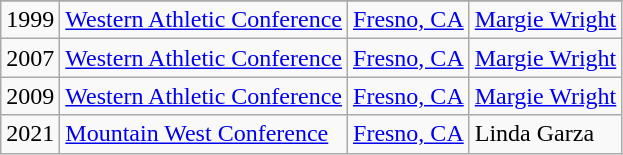<table class="wikitable">
<tr>
</tr>
<tr>
<td>1999</td>
<td><a href='#'>Western Athletic Conference</a></td>
<td><a href='#'>Fresno, CA</a></td>
<td><a href='#'>Margie Wright</a></td>
</tr>
<tr>
<td>2007</td>
<td><a href='#'>Western Athletic Conference</a></td>
<td><a href='#'>Fresno, CA</a></td>
<td><a href='#'>Margie Wright</a></td>
</tr>
<tr>
<td>2009</td>
<td><a href='#'>Western Athletic Conference</a></td>
<td><a href='#'>Fresno, CA</a></td>
<td><a href='#'>Margie Wright</a></td>
</tr>
<tr>
<td>2021</td>
<td><a href='#'>Mountain West Conference</a></td>
<td><a href='#'>Fresno, CA</a></td>
<td>Linda Garza</td>
</tr>
</table>
